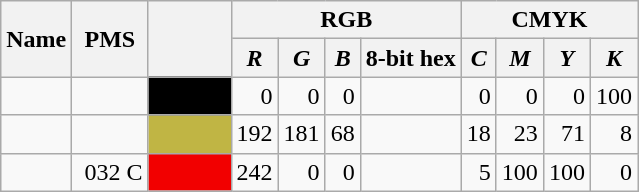<table class="wikitable" style="text-align: right">
<tr>
<th rowspan="2" style="text-align:center">Name</th>
<th rowspan="2" style="text-align:center; padding-left:.5em; padding-right:.5em">PMS</th>
<th rowspan="2" style="width:3em; min-width:3em"></th>
<th colspan="4" style="text-align:center">RGB</th>
<th colspan="4" style="text-align:center">CMYK</th>
</tr>
<tr>
<th style="text-align:center"><em>R</em></th>
<th style="text-align:center"><em>G</em></th>
<th style="text-align:center"><em>B</em></th>
<th style="text-align:center">8-bit hex</th>
<th style="text-align:center"><em>C</em></th>
<th style="text-align:center"><em>M</em></th>
<th style="text-align:center"><em>Y</em></th>
<th style="text-align:center"><em>K</em></th>
</tr>
<tr>
<td style="text-align:left"></td>
<td></td>
<td style="background:#000000" title="#FFFFFF"></td>
<td>0</td>
<td>0</td>
<td>0</td>
<td></td>
<td>0</td>
<td>0</td>
<td>0</td>
<td>100</td>
</tr>
<tr>
<td style="text-align:left"></td>
<td></td>
<td style="background:#C0B544" title="#C0B544"></td>
<td>192</td>
<td>181</td>
<td>68</td>
<td></td>
<td>18</td>
<td>23</td>
<td>71</td>
<td>8</td>
</tr>
<tr>
<td style="text-align:left"></td>
<td>032 C</td>
<td style="background:#F20000" title="#F20000"></td>
<td>242</td>
<td>0</td>
<td>0</td>
<td></td>
<td>5</td>
<td>100</td>
<td>100</td>
<td>0</td>
</tr>
</table>
